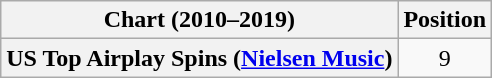<table class="wikitable plainrowheaders" style="text-align:center">
<tr>
<th scope="col">Chart (2010–2019)</th>
<th scope="col">Position</th>
</tr>
<tr>
<th scope="row">US Top Airplay Spins (<a href='#'>Nielsen Music</a>)</th>
<td>9</td>
</tr>
</table>
